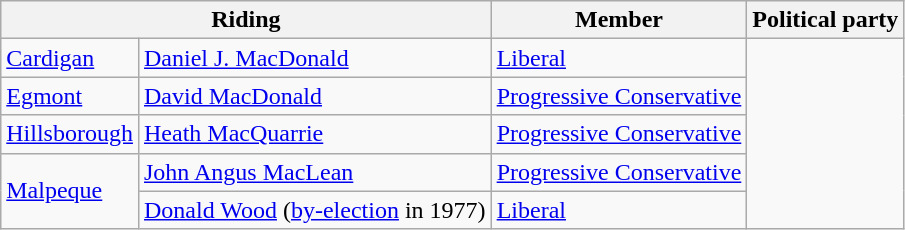<table class="wikitable">
<tr>
<th colspan="2">Riding</th>
<th>Member</th>
<th>Political party</th>
</tr>
<tr>
<td><a href='#'>Cardigan</a></td>
<td><a href='#'>Daniel J. MacDonald</a></td>
<td><a href='#'>Liberal</a></td>
</tr>
<tr>
<td><a href='#'>Egmont</a></td>
<td><a href='#'>David MacDonald</a></td>
<td><a href='#'>Progressive Conservative</a></td>
</tr>
<tr>
<td><a href='#'>Hillsborough</a></td>
<td><a href='#'>Heath MacQuarrie</a></td>
<td><a href='#'>Progressive Conservative</a></td>
</tr>
<tr>
<td rowspan="2"><a href='#'>Malpeque</a></td>
<td><a href='#'>John Angus MacLean</a></td>
<td><a href='#'>Progressive Conservative</a></td>
</tr>
<tr>
<td><a href='#'>Donald Wood</a> (<a href='#'>by-election</a> in 1977)</td>
<td><a href='#'>Liberal</a></td>
</tr>
</table>
